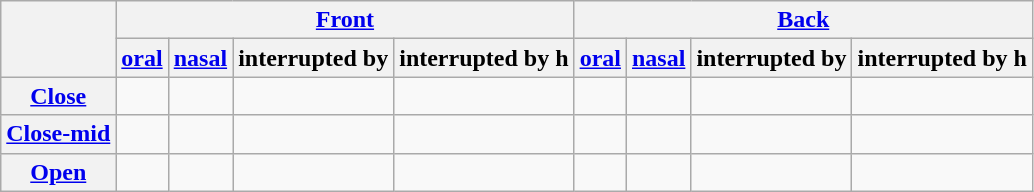<table class="wikitable">
<tr align=center1>
<th rowspan="2"></th>
<th colspan="4"><a href='#'>Front</a></th>
<th colspan="4"><a href='#'>Back</a></th>
</tr>
<tr align=center>
<th><a href='#'>oral</a></th>
<th><a href='#'>nasal</a></th>
<th>interrupted by </th>
<th>interrupted by h</th>
<th><a href='#'>oral</a></th>
<th><a href='#'>nasal</a></th>
<th>interrupted by </th>
<th>interrupted by h</th>
</tr>
<tr align=center>
<th><a href='#'>Close</a></th>
<td style="text-align:center;"></td>
<td style="text-align:center;"></td>
<td style="text-align:center;"></td>
<td style="text-align:center;"></td>
<td style="text-align:center;"></td>
<td style="text-align:center;"></td>
<td style="text-align:center;"></td>
<td style="text-align:center;"></td>
</tr>
<tr align=center>
<th><a href='#'>Close-mid</a></th>
<td style="text-align:center;"></td>
<td style="text-align:center;"></td>
<td style="text-align:center;"></td>
<td style="text-align:center;"></td>
<td style="text-align:center;"></td>
<td style="text-align:center;"></td>
<td style="text-align:center;"></td>
<td style="text-align:center;"></td>
</tr>
<tr align=center>
<th><a href='#'>Open</a></th>
<td style="text-align:center;"></td>
<td style="text-align:center;"></td>
<td style="text-align:center;"></td>
<td style="text-align:center;"></td>
<td style="text-align:center;"></td>
<td style="text-align:center;"></td>
<td style="text-align:center;"></td>
<td style="text-align:center;"></td>
</tr>
</table>
